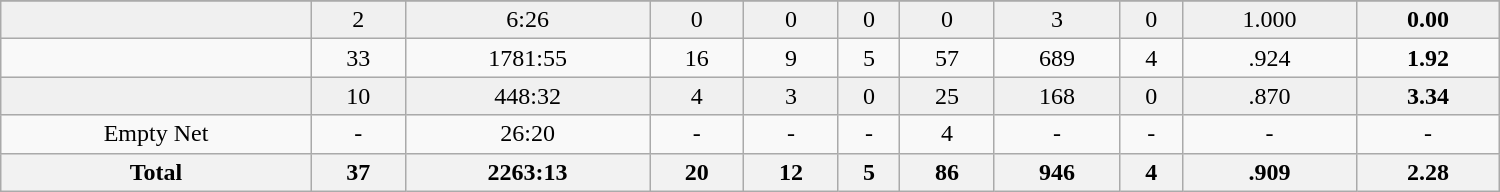<table class="wikitable sortable" width ="1000">
<tr align="center">
</tr>
<tr align="center" bgcolor="f0f0f0">
<td></td>
<td>2</td>
<td>6:26</td>
<td>0</td>
<td>0</td>
<td>0</td>
<td>0</td>
<td>3</td>
<td>0</td>
<td>1.000</td>
<td><strong>0.00</strong></td>
</tr>
<tr align="center" bgcolor="">
<td></td>
<td>33</td>
<td>1781:55</td>
<td>16</td>
<td>9</td>
<td>5</td>
<td>57</td>
<td>689</td>
<td>4</td>
<td>.924</td>
<td><strong>1.92</strong></td>
</tr>
<tr align="center" bgcolor="f0f0f0">
<td></td>
<td>10</td>
<td>448:32</td>
<td>4</td>
<td>3</td>
<td>0</td>
<td>25</td>
<td>168</td>
<td>0</td>
<td>.870</td>
<td><strong>3.34</strong></td>
</tr>
<tr align="center" bgcolor="">
<td>Empty Net</td>
<td>-</td>
<td>26:20</td>
<td>-</td>
<td>-</td>
<td>-</td>
<td>4</td>
<td>-</td>
<td>-</td>
<td>-</td>
<td>-</td>
</tr>
<tr>
<th>Total</th>
<th>37</th>
<th>2263:13</th>
<th>20</th>
<th>12</th>
<th>5</th>
<th>86</th>
<th>946</th>
<th>4</th>
<th>.909</th>
<th>2.28</th>
</tr>
</table>
